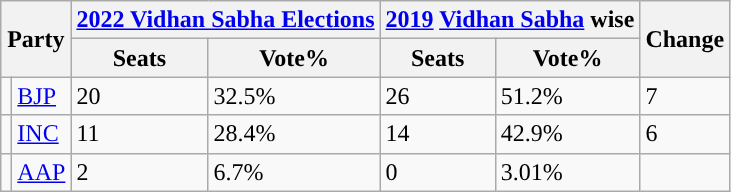<table class="wikitable sortable">
<tr>
<th colspan = "2" rowspan="2">Party</th>
<th colspan = "2"><a href='#'>2022 Vidhan Sabha Elections</a></th>
<th colspan = "2"><a href='#'>2019</a> <a href='#'>Vidhan Sabha</a> wise</th>
<th colspan = "1" rowspan="2">Change</th>
</tr>
<tr>
<th>Seats</th>
<th>Vote%</th>
<th>Seats</th>
<th>Vote%</th>
</tr>
<tr>
<td style="background-color: "></td>
<td><a href='#'>BJP</a></td>
<td style="background-color: ">20</td>
<td style="background-color: ">32.5%</td>
<td style="background-color: ">26</td>
<td style="background-color: ">51.2%</td>
<td>7</td>
</tr>
<tr>
<td style="background-color: "></td>
<td><a href='#'>INC</a></td>
<td style="background-color: ">11</td>
<td style="background-color: ">28.4%</td>
<td style="background-color: ">14</td>
<td style="background-color: ">42.9%</td>
<td>6</td>
</tr>
<tr>
<td style="background-color: "></td>
<td><a href='#'>AAP</a></td>
<td>2</td>
<td>6.7%</td>
<td>0</td>
<td>3.01%</td>
<td></td>
</tr>
</table>
